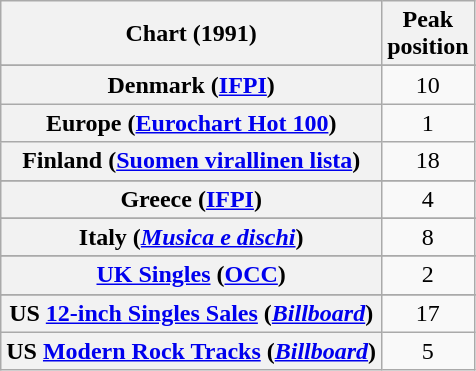<table class="wikitable sortable plainrowheaders" style="text-align:center">
<tr>
<th scope="col">Chart (1991)</th>
<th scope="col">Peak<br>position</th>
</tr>
<tr>
</tr>
<tr>
</tr>
<tr>
</tr>
<tr>
</tr>
<tr>
<th scope="row">Denmark (<a href='#'>IFPI</a>)</th>
<td>10</td>
</tr>
<tr>
<th scope="row">Europe (<a href='#'>Eurochart Hot 100</a>)</th>
<td>1</td>
</tr>
<tr>
<th scope="row">Finland (<a href='#'>Suomen virallinen lista</a>)</th>
<td>18</td>
</tr>
<tr>
</tr>
<tr>
</tr>
<tr>
<th scope="row">Greece (<a href='#'>IFPI</a>)</th>
<td>4</td>
</tr>
<tr>
</tr>
<tr>
<th scope="row">Italy (<em><a href='#'>Musica e dischi</a></em>)</th>
<td>8</td>
</tr>
<tr>
</tr>
<tr>
</tr>
<tr>
</tr>
<tr>
</tr>
<tr>
</tr>
<tr>
</tr>
<tr>
<th scope="row"><a href='#'>UK Singles</a> (<a href='#'>OCC</a>)</th>
<td>2</td>
</tr>
<tr>
</tr>
<tr>
<th scope="row">US <a href='#'>12-inch Singles Sales</a> (<em><a href='#'>Billboard</a></em>)</th>
<td>17</td>
</tr>
<tr>
<th scope="row">US <a href='#'>Modern Rock Tracks</a> (<em><a href='#'>Billboard</a></em>)</th>
<td>5</td>
</tr>
</table>
